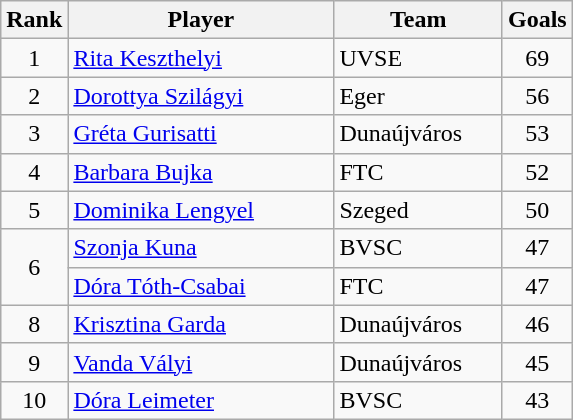<table class="wikitable" style="text-align:center">
<tr>
<th>Rank</th>
<th width="170">Player</th>
<th width="105">Team</th>
<th>Goals</th>
</tr>
<tr>
<td rowspan="1">1</td>
<td align="left"> <a href='#'>Rita Keszthelyi</a></td>
<td align="left"> UVSE</td>
<td>69</td>
</tr>
<tr>
<td rowspan="1">2</td>
<td align="left"> <a href='#'>Dorottya Szilágyi</a></td>
<td align="left"> Eger</td>
<td>56</td>
</tr>
<tr>
<td rowspan="1">3</td>
<td align="left"> <a href='#'>Gréta Gurisatti</a></td>
<td align="left"> Dunaújváros</td>
<td>53</td>
</tr>
<tr>
<td rowspan="1">4</td>
<td align="left"> <a href='#'>Barbara Bujka</a></td>
<td align="left"> FTC</td>
<td>52</td>
</tr>
<tr>
<td rowspan="1">5</td>
<td align="left"> <a href='#'>Dominika Lengyel</a></td>
<td align="left"> Szeged</td>
<td>50</td>
</tr>
<tr>
<td rowspan="2">6</td>
<td align="left"> <a href='#'>Szonja Kuna</a></td>
<td align="left"> BVSC</td>
<td>47</td>
</tr>
<tr>
<td align="left"> <a href='#'>Dóra Tóth-Csabai</a></td>
<td align="left"> FTC</td>
<td>47</td>
</tr>
<tr>
<td rowspan="1">8</td>
<td align="left"> <a href='#'>Krisztina Garda</a></td>
<td align="left"> Dunaújváros</td>
<td>46</td>
</tr>
<tr>
<td rowspan="1">9</td>
<td align="left"> <a href='#'>Vanda Vályi</a></td>
<td align="left"> Dunaújváros</td>
<td>45</td>
</tr>
<tr>
<td rowspan="1">10</td>
<td align="left"> <a href='#'>Dóra Leimeter</a></td>
<td align="left"> BVSC</td>
<td>43</td>
</tr>
</table>
